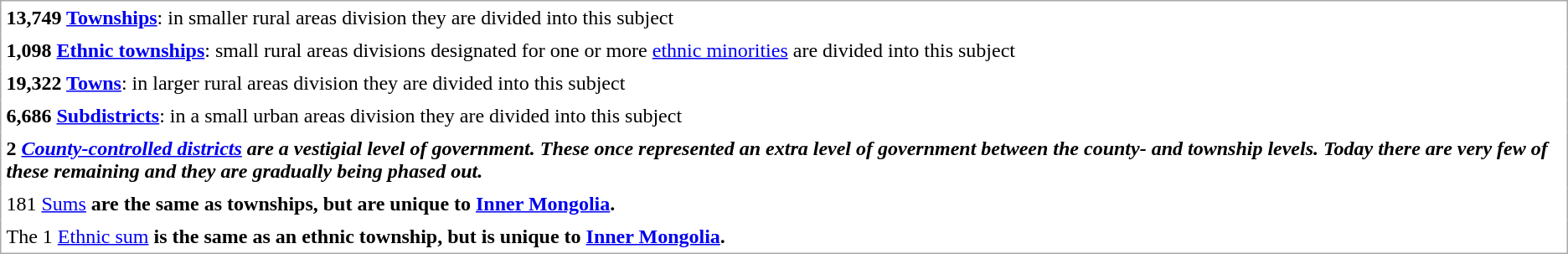<table cellpadding="4" cellspacing="0" style="margin: 1em 1em 1em 0; border: 1px #aaa solid; border-collapse: collapse; vertical-align:center;">
<tr>
<td><strong>13,749 <a href='#'>Townships</a></strong>: in smaller rural areas division they are divided into this subject</td>
</tr>
<tr>
<td><strong>1,098 <a href='#'>Ethnic townships</a></strong>: small rural areas divisions designated for one or more <a href='#'>ethnic minorities</a> are divided into this subject</td>
</tr>
<tr>
<td><strong>19,322 <a href='#'>Towns</a></strong>: in larger rural areas division they are divided into this subject</td>
</tr>
<tr>
<td><strong>6,686 <a href='#'>Subdistricts</a></strong>: in a small urban areas division they are divided into this subject</td>
</tr>
<tr>
<td><strong>2 <em><a href='#'>County-controlled districts</a><strong><em> are a vestigial level of government. These once represented an extra level of government between the county- and township levels. Today there are very few of these remaining and they are gradually being phased out.</td>
</tr>
<tr>
<td></strong>181 <a href='#'>Sums</a><strong> are the same as townships, but are unique to <a href='#'>Inner Mongolia</a>.</td>
</tr>
<tr>
<td>The </strong>1 <a href='#'>Ethnic sum</a><strong> is the same as an ethnic township, but is unique to <a href='#'>Inner Mongolia</a>.</td>
</tr>
</table>
